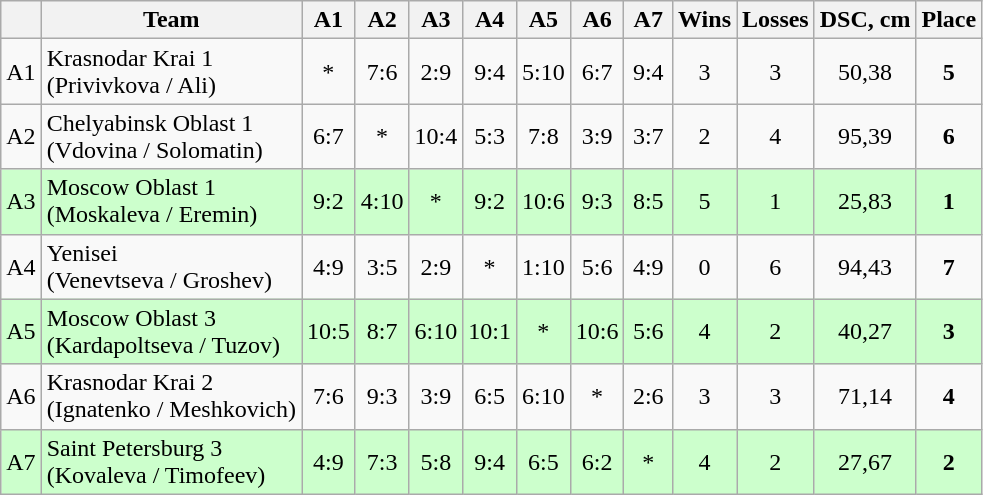<table class="wikitable" style="text-align:center">
<tr>
<th></th>
<th>Team</th>
<th width="25">A1</th>
<th width="25">A2</th>
<th width="25">A3</th>
<th width="25">A4</th>
<th width="25">A5</th>
<th width="25">A6</th>
<th width="25">A7</th>
<th width="20">Wins</th>
<th width="20">Losses</th>
<th>DSC, cm</th>
<th>Place</th>
</tr>
<tr>
<td>A1</td>
<td align=left>Krasnodar Krai 1<br>(Privivkova / Ali)</td>
<td>*</td>
<td>7:6</td>
<td>2:9</td>
<td>9:4</td>
<td>5:10</td>
<td>6:7</td>
<td>9:4</td>
<td>3</td>
<td>3</td>
<td>50,38</td>
<td><strong>5</strong></td>
</tr>
<tr>
<td>A2</td>
<td align=left>Chelyabinsk Oblast 1<br>(Vdovina / Solomatin)</td>
<td>6:7</td>
<td>*</td>
<td>10:4</td>
<td>5:3</td>
<td>7:8</td>
<td>3:9</td>
<td>3:7</td>
<td>2</td>
<td>4</td>
<td>95,39</td>
<td><strong>6</strong></td>
</tr>
<tr bgcolor=#cfc>
<td>A3</td>
<td align=left>Moscow Oblast 1<br>(Moskaleva / Eremin)</td>
<td>9:2</td>
<td>4:10</td>
<td>*</td>
<td>9:2</td>
<td>10:6</td>
<td>9:3</td>
<td>8:5</td>
<td>5</td>
<td>1</td>
<td>25,83</td>
<td><strong>1</strong></td>
</tr>
<tr>
<td>A4</td>
<td align=left>Yenisei<br>(Venevtseva / Groshev)</td>
<td>4:9</td>
<td>3:5</td>
<td>2:9</td>
<td>*</td>
<td>1:10</td>
<td>5:6</td>
<td>4:9</td>
<td>0</td>
<td>6</td>
<td>94,43</td>
<td><strong>7</strong></td>
</tr>
<tr bgcolor=#cfc>
<td>A5</td>
<td align=left>Moscow Oblast 3<br>(Kardapoltseva / Tuzov)</td>
<td>10:5</td>
<td>8:7</td>
<td>6:10</td>
<td>10:1</td>
<td>*</td>
<td>10:6</td>
<td>5:6</td>
<td>4</td>
<td>2</td>
<td>40,27</td>
<td><strong>3</strong></td>
</tr>
<tr>
<td>A6</td>
<td align=left>Krasnodar Krai 2<br>(Ignatenko / Meshkovich)</td>
<td>7:6</td>
<td>9:3</td>
<td>3:9</td>
<td>6:5</td>
<td>6:10</td>
<td>*</td>
<td>2:6</td>
<td>3</td>
<td>3</td>
<td>71,14</td>
<td><strong>4</strong></td>
</tr>
<tr bgcolor=#cfc>
<td>A7</td>
<td align=left>Saint Petersburg 3<br>(Kovaleva / Timofeev)</td>
<td>4:9</td>
<td>7:3</td>
<td>5:8</td>
<td>9:4</td>
<td>6:5</td>
<td>6:2</td>
<td>*</td>
<td>4</td>
<td>2</td>
<td>27,67</td>
<td><strong>2</strong></td>
</tr>
</table>
